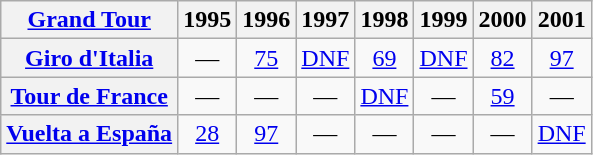<table class="wikitable plainrowheaders">
<tr>
<th scope="col"><a href='#'>Grand Tour</a></th>
<th scope="col">1995</th>
<th scope="col">1996</th>
<th scope="col">1997</th>
<th scope="col">1998</th>
<th scope="col">1999</th>
<th scope="col">2000</th>
<th scope="col">2001</th>
</tr>
<tr style="text-align:center;">
<th scope="row"> <a href='#'>Giro d'Italia</a></th>
<td>—</td>
<td style="text-align:center;"><a href='#'>75</a></td>
<td style="text-align:center;"><a href='#'>DNF</a></td>
<td style="text-align:center;"><a href='#'>69</a></td>
<td style="text-align:center;"><a href='#'>DNF</a></td>
<td style="text-align:center;"><a href='#'>82</a></td>
<td style="text-align:center;"><a href='#'>97</a></td>
</tr>
<tr style="text-align:center;">
<th scope="row"> <a href='#'>Tour de France</a></th>
<td>—</td>
<td>—</td>
<td>—</td>
<td style="text-align:center;"><a href='#'>DNF</a></td>
<td>—</td>
<td style="text-align:center;"><a href='#'>59</a></td>
<td>—</td>
</tr>
<tr style="text-align:center;">
<th scope="row"> <a href='#'>Vuelta a España</a></th>
<td style="text-align:center;"><a href='#'>28</a></td>
<td style="text-align:center;"><a href='#'>97</a></td>
<td>—</td>
<td>—</td>
<td>—</td>
<td>—</td>
<td style="text-align:center;"><a href='#'>DNF</a></td>
</tr>
</table>
